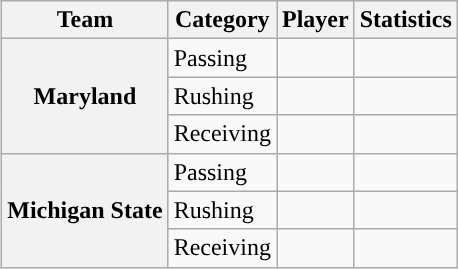<table class="wikitable" style="float:right">
<tr>
<th>Team</th>
<th>Category</th>
<th>Player</th>
<th>Statistics</th>
</tr>
<tr>
<th rowspan=3>Maryland</th>
<td>Passing</td>
<td></td>
<td></td>
</tr>
<tr>
<td>Rushing</td>
<td></td>
<td></td>
</tr>
<tr>
<td>Receiving</td>
<td></td>
<td></td>
</tr>
<tr>
<th rowspan=3>Michigan State</th>
<td>Passing</td>
<td></td>
<td></td>
</tr>
<tr>
<td>Rushing</td>
<td></td>
<td></td>
</tr>
<tr>
<td>Receiving</td>
<td></td>
<td></td>
</tr>
</table>
